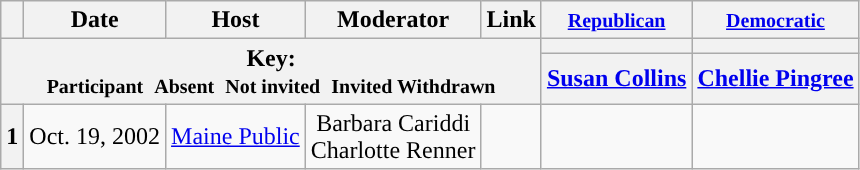<table class="wikitable" style="text-align:center;">
<tr>
<th scope="col"></th>
<th scope="col">Date</th>
<th scope="col">Host</th>
<th scope="col">Moderator</th>
<th scope="col">Link</th>
<th scope="col"><small><a href='#'>Republican</a></small></th>
<th scope="col"><small><a href='#'>Democratic</a></small></th>
</tr>
<tr>
<th colspan="5" rowspan="2">Key:<br> <small>Participant </small>  <small>Absent </small>  <small>Not invited </small>  <small>Invited  Withdrawn</small></th>
<th scope="col" style="background:"></th>
<th scope="col" style="background:"></th>
</tr>
<tr>
<th scope="col"><a href='#'>Susan Collins</a></th>
<th scope="col"><a href='#'>Chellie Pingree</a></th>
</tr>
<tr>
<th>1</th>
<td style="white-space:nowrap;">Oct. 19, 2002</td>
<td style="white-space:nowrap;"><a href='#'>Maine Public</a></td>
<td style="white-space:nowrap;">Barbara Cariddi<br>Charlotte Renner</td>
<td style="white-space:nowrap;"></td>
<td></td>
<td></td>
</tr>
</table>
